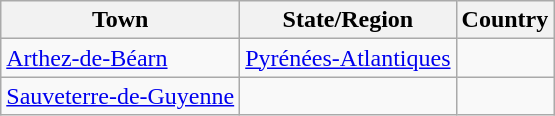<table class="wikitable sortable">
<tr>
<th>Town</th>
<th>State/Region</th>
<th>Country</th>
</tr>
<tr>
<td><a href='#'>Arthez-de-Béarn</a></td>
<td> <a href='#'>Pyrénées-Atlantiques</a></td>
<td></td>
</tr>
<tr>
<td><a href='#'>Sauveterre-de-Guyenne</a></td>
<td></td>
<td></td>
</tr>
</table>
